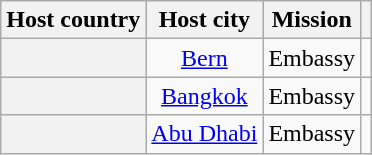<table class="wikitable plainrowheaders" style="text-align:center;">
<tr>
<th scope="col">Host country</th>
<th scope="col">Host city</th>
<th scope="col">Mission</th>
<th scope="col"></th>
</tr>
<tr>
<th scope="row"></th>
<td><a href='#'>Bern</a></td>
<td>Embassy</td>
<td></td>
</tr>
<tr>
<th scope="row"></th>
<td><a href='#'>Bangkok</a></td>
<td>Embassy</td>
<td></td>
</tr>
<tr>
<th scope="row"></th>
<td><a href='#'>Abu Dhabi</a></td>
<td>Embassy</td>
<td></td>
</tr>
</table>
